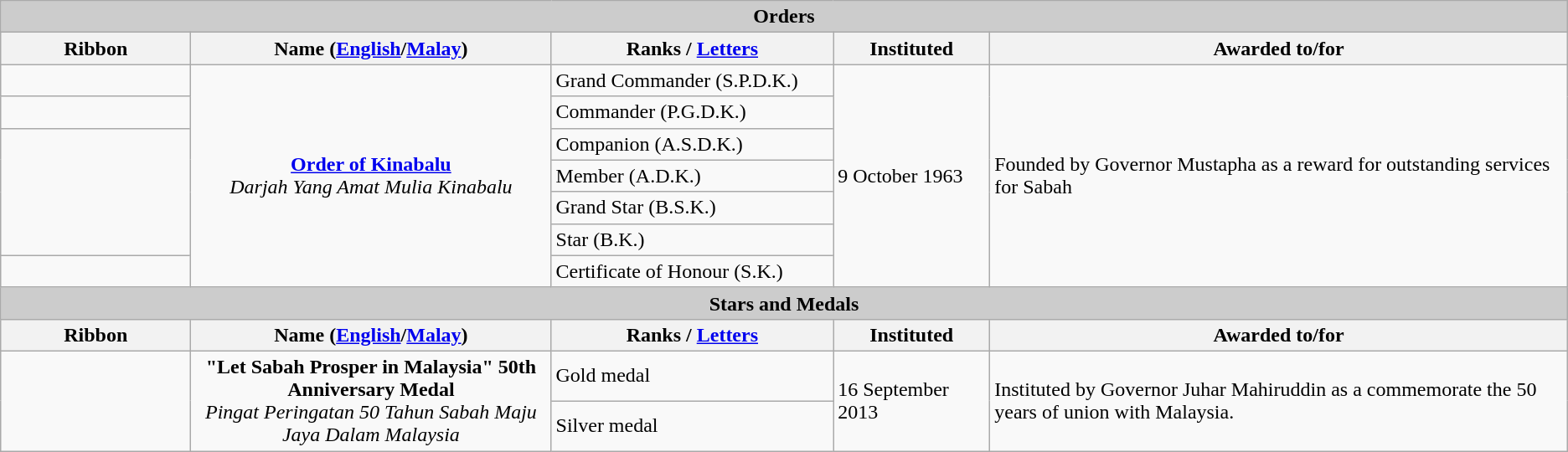<table class="wikitable">
<tr>
<th colspan=5 style="background-color:#cccccc">Orders</th>
</tr>
<tr>
<th width="144px">Ribbon</th>
<th width="23%">Name (<a href='#'>English</a>/<a href='#'>Malay</a>)</th>
<th width="18%">Ranks / <a href='#'>Letters</a></th>
<th width="10%">Instituted</th>
<th>Awarded to/for</th>
</tr>
<tr>
<td align=center></td>
<td rowspan=7 align=center><strong><a href='#'>Order of Kinabalu</a></strong><br><em>Darjah Yang Amat Mulia Kinabalu</em></td>
<td>Grand Commander (S.P.D.K.)</td>
<td rowspan=7>9 October 1963</td>
<td rowspan=7>Founded by Governor Mustapha as a reward for outstanding services for Sabah</td>
</tr>
<tr>
<td align=center></td>
<td>Commander (P.G.D.K.)</td>
</tr>
<tr>
<td align=center rowspan=4></td>
<td>Companion (A.S.D.K.)</td>
</tr>
<tr>
<td>Member (A.D.K.)</td>
</tr>
<tr>
<td>Grand Star (B.S.K.)</td>
</tr>
<tr>
<td>Star (B.K.)</td>
</tr>
<tr>
<td align=center></td>
<td>Certificate of Honour (S.K.)</td>
</tr>
<tr>
<th colspan=5 style="background-color:#cccccc">Stars and Medals</th>
</tr>
<tr>
<th width="144px">Ribbon</th>
<th width="23%">Name (<a href='#'>English</a>/<a href='#'>Malay</a>)</th>
<th width="18%">Ranks / <a href='#'>Letters</a></th>
<th width="10%">Instituted</th>
<th>Awarded to/for</th>
</tr>
<tr>
<td rowspan=2 align=center></td>
<td rowspan=2 align=center><strong>"Let Sabah Prosper in Malaysia" 50th Anniversary Medal</strong><br><em>Pingat Peringatan 50 Tahun Sabah Maju Jaya Dalam Malaysia</em></td>
<td>Gold medal</td>
<td rowspan=2>16 September 2013</td>
<td rowspan=2>Instituted by Governor Juhar Mahiruddin as a commemorate the 50 years of union with Malaysia.</td>
</tr>
<tr>
<td>Silver medal</td>
</tr>
</table>
